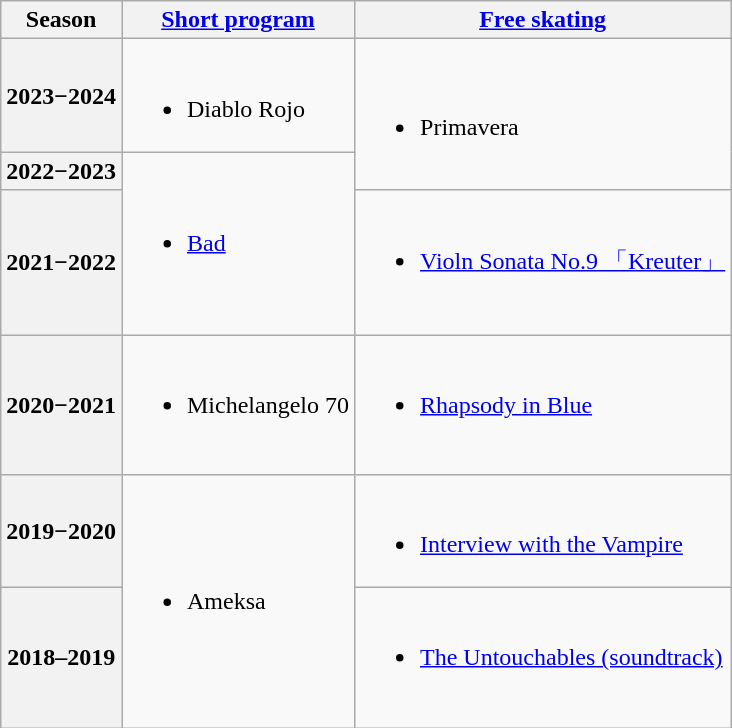<table class="wikitable">
<tr>
<th>Season</th>
<th><a href='#'>Short program</a></th>
<th><a href='#'>Free skating</a></th>
</tr>
<tr>
<th>2023−2024</th>
<td><br><ul><li>Diablo Rojo <br> </li></ul></td>
<td rowspan=2><br><ul><li>Primavera<br> </li></ul></td>
</tr>
<tr>
<th>2022−2023</th>
<td rowspan=2><br><ul><li><a href='#'>Bad</a> <br>  <br> </li></ul></td>
</tr>
<tr>
<th>2021−2022</th>
<td><br><ul><li><a href='#'>Violn Sonata No.9 「Kreuter」</a><br>  <br> </li></ul></td>
</tr>
<tr>
<th>2020−2021</th>
<td><br><ul><li>Michelangelo 70 <br>  <br> </li></ul></td>
<td><br><ul><li><a href='#'>Rhapsody in Blue</a><br>  <br> </li></ul></td>
</tr>
<tr>
<th>2019−2020</th>
<td rowspan=2><br><ul><li>Ameksa <br>  <br> </li></ul></td>
<td><br><ul><li><a href='#'>Interview with the Vampire</a> <br> </li></ul></td>
</tr>
<tr>
<th>2018–2019<br></th>
<td><br><ul><li><a href='#'>The Untouchables (soundtrack)</a> <br>  <br> </li></ul></td>
</tr>
</table>
